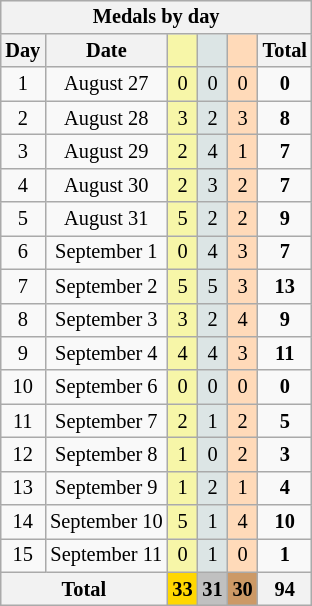<table class=wikitable style="font-size:85%; float:right; text-align:center">
<tr>
<th colspan=6>Medals by day</th>
</tr>
<tr>
<th>Day</th>
<th>Date</th>
<td bgcolor=F7F6A8></td>
<td bgcolor=DCE5E5></td>
<td bgcolor=FFDAB9></td>
<th>Total</th>
</tr>
<tr>
<td>1</td>
<td>August 27</td>
<td bgcolor=F7F6A8>0</td>
<td bgcolor=DCE5E5>0</td>
<td bgcolor=FFDAB9>0</td>
<td><strong>0</strong></td>
</tr>
<tr>
<td>2</td>
<td>August 28</td>
<td bgcolor=F7F6A8>3</td>
<td bgcolor=DCE5E5>2</td>
<td bgcolor=FFDAB9>3</td>
<td><strong>8</strong></td>
</tr>
<tr>
<td>3</td>
<td>August 29</td>
<td bgcolor=F7F6A8>2</td>
<td bgcolor=DCE5E5>4</td>
<td bgcolor=FFDAB9>1</td>
<td><strong>7</strong></td>
</tr>
<tr>
<td>4</td>
<td>August 30</td>
<td bgcolor=F7F6A8>2</td>
<td bgcolor=DCE5E5>3</td>
<td bgcolor=FFDAB9>2</td>
<td><strong>7</strong></td>
</tr>
<tr>
<td>5</td>
<td>August 31</td>
<td bgcolor=F7F6A8>5</td>
<td bgcolor=DCE5E5>2</td>
<td bgcolor=FFDAB9>2</td>
<td><strong>9</strong></td>
</tr>
<tr>
<td>6</td>
<td>September 1</td>
<td bgcolor=F7F6A8>0</td>
<td bgcolor=DCE5E5>4</td>
<td bgcolor=FFDAB9>3</td>
<td><strong>7</strong></td>
</tr>
<tr>
<td>7</td>
<td>September 2</td>
<td bgcolor=F7F6A8>5</td>
<td bgcolor=DCE5E5>5</td>
<td bgcolor=FFDAB9>3</td>
<td><strong>13</strong></td>
</tr>
<tr>
<td>8</td>
<td>September 3</td>
<td bgcolor=F7F6A8>3</td>
<td bgcolor=DCE5E5>2</td>
<td bgcolor=FFDAB9>4</td>
<td><strong>9</strong></td>
</tr>
<tr>
<td>9</td>
<td>September 4</td>
<td bgcolor=F7F6A8>4</td>
<td bgcolor=DCE5E5>4</td>
<td bgcolor=FFDAB9>3</td>
<td><strong>11</strong></td>
</tr>
<tr>
<td>10</td>
<td>September 6</td>
<td bgcolor=F7F6A8>0</td>
<td bgcolor=DCE5E5>0</td>
<td bgcolor=FFDAB9>0</td>
<td><strong>0</strong></td>
</tr>
<tr>
<td>11</td>
<td>September 7</td>
<td bgcolor=F7F6A8>2</td>
<td bgcolor=DCE5E5>1</td>
<td bgcolor=FFDAB9>2</td>
<td><strong>5</strong></td>
</tr>
<tr>
<td>12</td>
<td>September 8</td>
<td bgcolor=F7F6A8>1</td>
<td bgcolor=DCE5E5>0</td>
<td bgcolor=FFDAB9>2</td>
<td><strong>3</strong></td>
</tr>
<tr>
<td>13</td>
<td>September 9</td>
<td bgcolor=F7F6A8>1</td>
<td bgcolor=DCE5E5>2</td>
<td bgcolor=FFDAB9>1</td>
<td><strong>4</strong></td>
</tr>
<tr>
<td>14</td>
<td>September 10</td>
<td bgcolor=F7F6A8>5</td>
<td bgcolor=DCE5E5>1</td>
<td bgcolor=FFDAB9>4</td>
<td><strong>10</strong></td>
</tr>
<tr>
<td>15</td>
<td>September 11</td>
<td bgcolor=F7F6A8>0</td>
<td bgcolor=DCE5E5>1</td>
<td bgcolor=FFDAB9>0</td>
<td><strong>1</strong></td>
</tr>
<tr>
<th colspan=2>Total</th>
<th style=background:gold>33</th>
<th style=background:silver>31</th>
<th style=background:#c96>30</th>
<th>94</th>
</tr>
</table>
